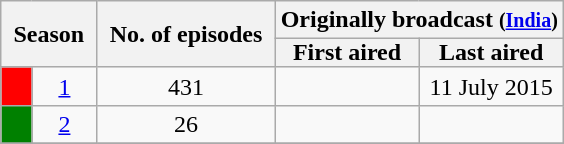<table class="wikitable" style="text-align:center">
<tr>
<th style="padding: 0 8px"  colspan="2" rowspan="2">Season</th>
<th style="padding: 0 8px" rowspan="2">No. of episodes</th>
<th colspan="3">Originally broadcast <small>(<a href='#'>India</a>)</small></th>
</tr>
<tr>
<th style="padding: 0 8px">First aired</th>
<th style="padding: 0 8px">Last aired</th>
</tr>
<tr>
<td style="background:red"></td>
<td align="center"><a href='#'>1</a></td>
<td align="center">431</td>
<td align="center"></td>
<td align="center">11 July 2015</td>
</tr>
<tr>
<td style="background:green"></td>
<td align="center"><a href='#'>2</a></td>
<td align="center">26</td>
<td align="center"></td>
<td align="center"></td>
</tr>
<tr>
</tr>
</table>
